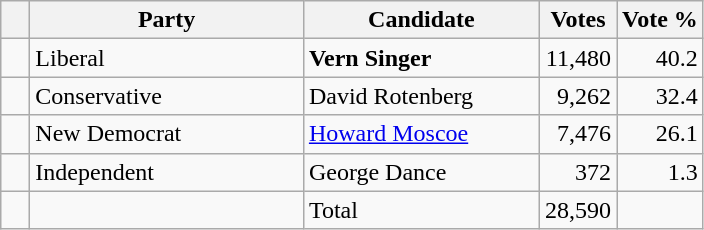<table class="wikitable">
<tr>
<th></th>
<th scope="col" width="175">Party</th>
<th scope="col" width="150">Candidate</th>
<th>Votes</th>
<th>Vote %</th>
</tr>
<tr>
<td>   </td>
<td>Liberal</td>
<td><strong>Vern Singer</strong></td>
<td align=right>11,480</td>
<td align=right>40.2</td>
</tr>
<tr>
<td>   </td>
<td>Conservative</td>
<td>David Rotenberg</td>
<td align=right>9,262</td>
<td align=right>32.4</td>
</tr>
<tr>
<td>   </td>
<td>New Democrat</td>
<td><a href='#'>Howard Moscoe</a></td>
<td align=right>7,476</td>
<td align=right>26.1</td>
</tr>
<tr |>
<td>   </td>
<td>Independent</td>
<td>George Dance</td>
<td align=right>372</td>
<td align=right>1.3</td>
</tr>
<tr |>
<td></td>
<td></td>
<td>Total</td>
<td align=right>28,590</td>
<td></td>
</tr>
</table>
